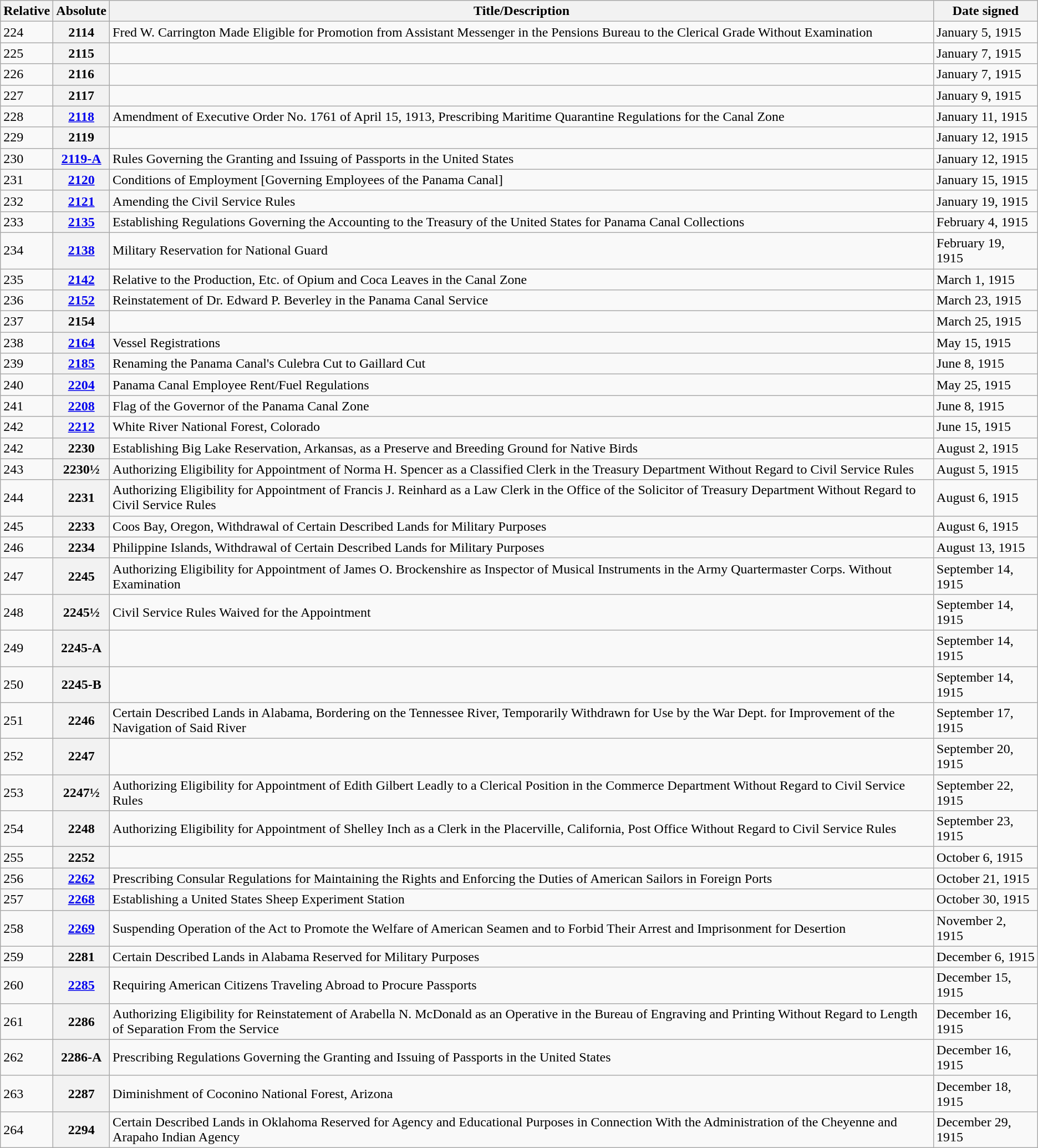<table class="wikitable">
<tr>
<th>Relative </th>
<th>Absolute </th>
<th>Title/Description</th>
<th>Date signed</th>
</tr>
<tr>
<td>224</td>
<th>2114</th>
<td>Fred W. Carrington Made Eligible for Promotion from Assistant Messenger in the Pensions Bureau to the Clerical Grade Without Examination</td>
<td>January 5, 1915</td>
</tr>
<tr>
<td>225</td>
<th>2115</th>
<td></td>
<td>January 7, 1915</td>
</tr>
<tr>
<td>226</td>
<th>2116</th>
<td></td>
<td>January 7, 1915</td>
</tr>
<tr>
<td>227</td>
<th>2117</th>
<td></td>
<td>January 9, 1915</td>
</tr>
<tr>
<td>228</td>
<th><a href='#'>2118</a></th>
<td>Amendment of Executive Order No. 1761 of April 15, 1913, Prescribing Maritime Quarantine Regulations for the Canal Zone</td>
<td>January 11, 1915</td>
</tr>
<tr>
<td>229</td>
<th>2119</th>
<td></td>
<td>January 12, 1915</td>
</tr>
<tr>
<td>230</td>
<th><a href='#'>2119-A</a></th>
<td>Rules Governing the Granting and Issuing of Passports in the United States</td>
<td>January 12, 1915</td>
</tr>
<tr>
<td>231</td>
<th><a href='#'>2120</a></th>
<td>Conditions of Employment [Governing Employees of the Panama Canal]</td>
<td>January 15, 1915</td>
</tr>
<tr>
<td>232</td>
<th><a href='#'>2121</a></th>
<td>Amending the Civil Service Rules</td>
<td>January 19, 1915</td>
</tr>
<tr>
<td>233</td>
<th><a href='#'>2135</a></th>
<td>Establishing Regulations Governing the Accounting to the Treasury of the United States for Panama Canal Collections</td>
<td>February 4, 1915</td>
</tr>
<tr>
<td>234</td>
<th><a href='#'>2138</a></th>
<td>Military Reservation for National Guard</td>
<td>February 19, 1915</td>
</tr>
<tr>
<td>235</td>
<th><a href='#'>2142</a></th>
<td>Relative to the Production, Etc. of Opium and Coca Leaves in the Canal Zone</td>
<td>March 1, 1915</td>
</tr>
<tr>
<td>236</td>
<th><a href='#'>2152</a></th>
<td>Reinstatement of Dr. Edward P. Beverley in the Panama Canal Service</td>
<td>March 23, 1915</td>
</tr>
<tr>
<td>237</td>
<th>2154</th>
<td></td>
<td>March 25, 1915</td>
</tr>
<tr>
<td>238</td>
<th><a href='#'>2164</a></th>
<td>Vessel Registrations</td>
<td>May 15, 1915</td>
</tr>
<tr>
<td>239</td>
<th><a href='#'>2185</a></th>
<td>Renaming the Panama Canal's Culebra Cut to Gaillard Cut</td>
<td>June 8, 1915</td>
</tr>
<tr>
<td>240</td>
<th><a href='#'>2204</a></th>
<td>Panama Canal Employee Rent/Fuel Regulations</td>
<td>May 25, 1915</td>
</tr>
<tr>
<td>241</td>
<th><a href='#'>2208</a></th>
<td>Flag of the Governor of the Panama Canal Zone</td>
<td>June 8, 1915</td>
</tr>
<tr>
<td>242</td>
<th><a href='#'>2212</a></th>
<td>White River National Forest, Colorado</td>
<td>June 15, 1915</td>
</tr>
<tr>
<td>242</td>
<th>2230</th>
<td>Establishing Big Lake Reservation, Arkansas, as a Preserve and Breeding Ground for Native Birds</td>
<td>August 2, 1915</td>
</tr>
<tr>
<td>243</td>
<th>2230½</th>
<td>Authorizing Eligibility for Appointment of Norma H. Spencer as a Classified Clerk in the Treasury Department Without Regard to Civil Service Rules</td>
<td>August 5, 1915</td>
</tr>
<tr>
<td>244</td>
<th>2231</th>
<td>Authorizing Eligibility for Appointment of Francis J. Reinhard as a Law Clerk in the Office of the Solicitor of Treasury Department Without Regard to Civil Service Rules</td>
<td>August 6, 1915</td>
</tr>
<tr>
<td>245</td>
<th>2233</th>
<td>Coos Bay, Oregon, Withdrawal of Certain Described Lands for Military Purposes</td>
<td>August 6, 1915</td>
</tr>
<tr>
<td>246</td>
<th>2234</th>
<td>Philippine Islands, Withdrawal of Certain Described Lands for Military Purposes</td>
<td>August 13, 1915</td>
</tr>
<tr>
<td>247</td>
<th>2245</th>
<td>Authorizing Eligibility for Appointment of James O. Brockenshire as Inspector of Musical Instruments in the Army Quartermaster Corps. Without Examination</td>
<td>September 14, 1915</td>
</tr>
<tr>
<td>248</td>
<th>2245½</th>
<td>Civil Service Rules Waived for the Appointment</td>
<td>September 14, 1915</td>
</tr>
<tr>
<td>249</td>
<th>2245-A</th>
<td></td>
<td>September 14, 1915</td>
</tr>
<tr>
<td>250</td>
<th>2245-B</th>
<td></td>
<td>September 14, 1915</td>
</tr>
<tr>
<td>251</td>
<th>2246</th>
<td>Certain Described Lands in Alabama, Bordering on the Tennessee River, Temporarily Withdrawn for Use by the War Dept. for Improvement of the Navigation of Said River</td>
<td>September 17, 1915</td>
</tr>
<tr>
<td>252</td>
<th>2247</th>
<td></td>
<td>September 20, 1915</td>
</tr>
<tr>
<td>253</td>
<th>2247½</th>
<td>Authorizing Eligibility for Appointment of Edith Gilbert Leadly to a Clerical Position in the Commerce Department Without Regard to Civil Service Rules</td>
<td>September 22, 1915</td>
</tr>
<tr>
<td>254</td>
<th>2248</th>
<td>Authorizing Eligibility for Appointment of Shelley Inch as a Clerk in the Placerville, California, Post Office Without Regard to Civil Service Rules</td>
<td>September 23, 1915</td>
</tr>
<tr>
<td>255</td>
<th>2252</th>
<td></td>
<td>October 6, 1915</td>
</tr>
<tr>
<td>256</td>
<th><a href='#'>2262</a></th>
<td>Prescribing Consular Regulations for Maintaining the Rights and Enforcing the Duties of American Sailors in Foreign Ports</td>
<td>October 21, 1915</td>
</tr>
<tr>
<td>257</td>
<th><a href='#'>2268</a></th>
<td>Establishing a United States Sheep Experiment Station</td>
<td>October 30, 1915</td>
</tr>
<tr>
<td>258</td>
<th><a href='#'>2269</a></th>
<td>Suspending Operation of the Act to Promote the Welfare of American Seamen and to Forbid Their Arrest and Imprisonment for Desertion</td>
<td>November 2, 1915</td>
</tr>
<tr>
<td>259</td>
<th>2281</th>
<td>Certain Described Lands in Alabama Reserved for Military Purposes</td>
<td>December 6, 1915</td>
</tr>
<tr>
<td>260</td>
<th><a href='#'>2285</a></th>
<td>Requiring American Citizens Traveling Abroad to Procure Passports</td>
<td>December 15, 1915</td>
</tr>
<tr>
<td>261</td>
<th>2286</th>
<td>Authorizing Eligibility for Reinstatement of Arabella N. McDonald as an Operative in the Bureau of Engraving and Printing Without Regard to Length of Separation From the Service</td>
<td>December 16, 1915</td>
</tr>
<tr>
<td>262</td>
<th>2286-A</th>
<td>Prescribing Regulations Governing the Granting and Issuing of Passports in the United States</td>
<td>December 16, 1915</td>
</tr>
<tr>
<td>263</td>
<th>2287</th>
<td>Diminishment of Coconino National Forest, Arizona</td>
<td>December 18, 1915</td>
</tr>
<tr>
<td>264</td>
<th>2294</th>
<td>Certain Described Lands in Oklahoma Reserved for Agency and Educational Purposes in Connection With the Administration of the Cheyenne and Arapaho Indian Agency</td>
<td>December 29, 1915</td>
</tr>
</table>
